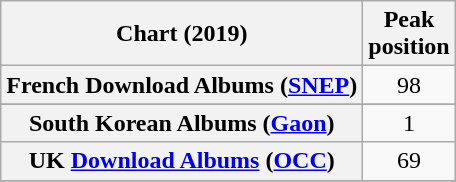<table class="wikitable sortable plainrowheaders" style="text-align:center">
<tr>
<th scope="col">Chart (2019)</th>
<th scope="col">Peak<br>position</th>
</tr>
<tr>
<th scope="row">French Download Albums (<a href='#'>SNEP</a>)</th>
<td>98</td>
</tr>
<tr>
</tr>
<tr>
<th scope="row">South Korean Albums (<a href='#'>Gaon</a>)</th>
<td>1</td>
</tr>
<tr>
<th scope="row">UK <a href='#'>Download Albums</a> (<a href='#'>OCC</a>)</th>
<td>69</td>
</tr>
<tr>
</tr>
<tr>
</tr>
<tr>
</tr>
</table>
